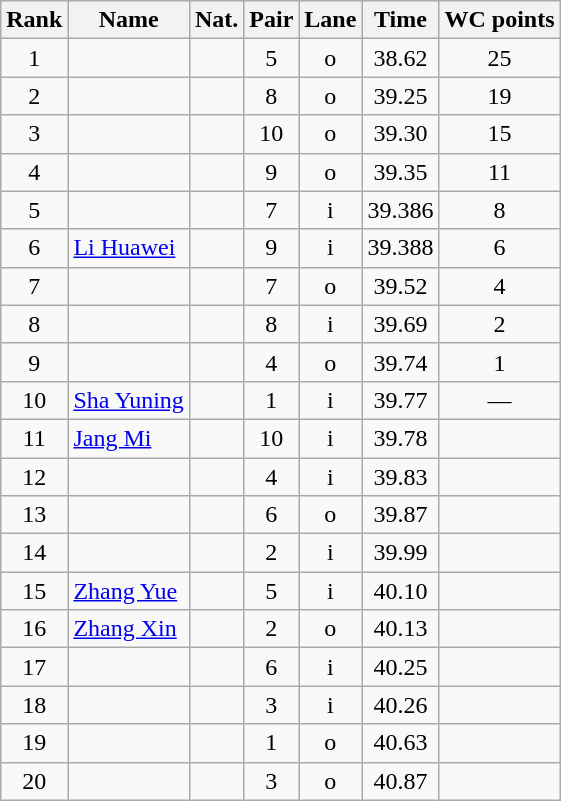<table class="wikitable sortable" style="text-align:center">
<tr>
<th>Rank</th>
<th>Name</th>
<th>Nat.</th>
<th>Pair</th>
<th>Lane</th>
<th>Time</th>
<th>WC points</th>
</tr>
<tr>
<td>1</td>
<td align=left></td>
<td></td>
<td>5</td>
<td>o</td>
<td>38.62</td>
<td>25</td>
</tr>
<tr>
<td>2</td>
<td align=left></td>
<td></td>
<td>8</td>
<td>o</td>
<td>39.25</td>
<td>19</td>
</tr>
<tr>
<td>3</td>
<td align=left></td>
<td></td>
<td>10</td>
<td>o</td>
<td>39.30</td>
<td>15</td>
</tr>
<tr>
<td>4</td>
<td align=left></td>
<td></td>
<td>9</td>
<td>o</td>
<td>39.35</td>
<td>11</td>
</tr>
<tr>
<td>5</td>
<td align=left></td>
<td></td>
<td>7</td>
<td>i</td>
<td>39.386</td>
<td>8</td>
</tr>
<tr>
<td>6</td>
<td align=left><a href='#'>Li Huawei</a></td>
<td></td>
<td>9</td>
<td>i</td>
<td>39.388</td>
<td>6</td>
</tr>
<tr>
<td>7</td>
<td align=left></td>
<td></td>
<td>7</td>
<td>o</td>
<td>39.52</td>
<td>4</td>
</tr>
<tr>
<td>8</td>
<td align=left></td>
<td></td>
<td>8</td>
<td>i</td>
<td>39.69</td>
<td>2</td>
</tr>
<tr>
<td>9</td>
<td align=left></td>
<td></td>
<td>4</td>
<td>o</td>
<td>39.74</td>
<td>1</td>
</tr>
<tr>
<td>10</td>
<td align=left><a href='#'>Sha Yuning</a></td>
<td></td>
<td>1</td>
<td>i</td>
<td>39.77</td>
<td>—</td>
</tr>
<tr>
<td>11</td>
<td align=left><a href='#'>Jang Mi</a></td>
<td></td>
<td>10</td>
<td>i</td>
<td>39.78</td>
<td></td>
</tr>
<tr>
<td>12</td>
<td align=left></td>
<td></td>
<td>4</td>
<td>i</td>
<td>39.83</td>
<td></td>
</tr>
<tr>
<td>13</td>
<td align=left></td>
<td></td>
<td>6</td>
<td>o</td>
<td>39.87</td>
<td></td>
</tr>
<tr>
<td>14</td>
<td align=left></td>
<td></td>
<td>2</td>
<td>i</td>
<td>39.99</td>
<td></td>
</tr>
<tr>
<td>15</td>
<td align=left><a href='#'>Zhang Yue</a></td>
<td></td>
<td>5</td>
<td>i</td>
<td>40.10</td>
<td></td>
</tr>
<tr>
<td>16</td>
<td align=left><a href='#'>Zhang Xin</a></td>
<td></td>
<td>2</td>
<td>o</td>
<td>40.13</td>
<td></td>
</tr>
<tr>
<td>17</td>
<td align=left></td>
<td></td>
<td>6</td>
<td>i</td>
<td>40.25</td>
<td></td>
</tr>
<tr>
<td>18</td>
<td align=left></td>
<td></td>
<td>3</td>
<td>i</td>
<td>40.26</td>
<td></td>
</tr>
<tr>
<td>19</td>
<td align=left></td>
<td></td>
<td>1</td>
<td>o</td>
<td>40.63</td>
<td></td>
</tr>
<tr>
<td>20</td>
<td align=left></td>
<td></td>
<td>3</td>
<td>o</td>
<td>40.87</td>
<td></td>
</tr>
</table>
